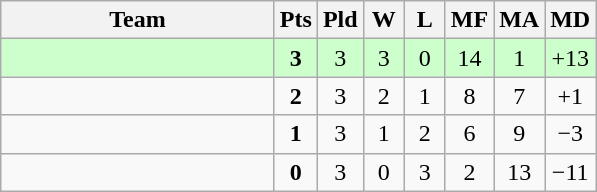<table class=wikitable style="text-align:center">
<tr>
<th width=175>Team</th>
<th width=20>Pts</th>
<th width=20>Pld</th>
<th width=20>W</th>
<th width=20>L</th>
<th width=20>MF</th>
<th width=20>MA</th>
<th width=20>MD</th>
</tr>
<tr bgcolor=#ccffcc>
<td align=left></td>
<td><strong>3</strong></td>
<td>3</td>
<td>3</td>
<td>0</td>
<td>14</td>
<td>1</td>
<td>+13</td>
</tr>
<tr>
<td align=left></td>
<td><strong>2</strong></td>
<td>3</td>
<td>2</td>
<td>1</td>
<td>8</td>
<td>7</td>
<td>+1</td>
</tr>
<tr>
<td align=left></td>
<td><strong>1</strong></td>
<td>3</td>
<td>1</td>
<td>2</td>
<td>6</td>
<td>9</td>
<td>−3</td>
</tr>
<tr>
<td align=left></td>
<td><strong>0</strong></td>
<td>3</td>
<td>0</td>
<td>3</td>
<td>2</td>
<td>13</td>
<td>−11</td>
</tr>
</table>
